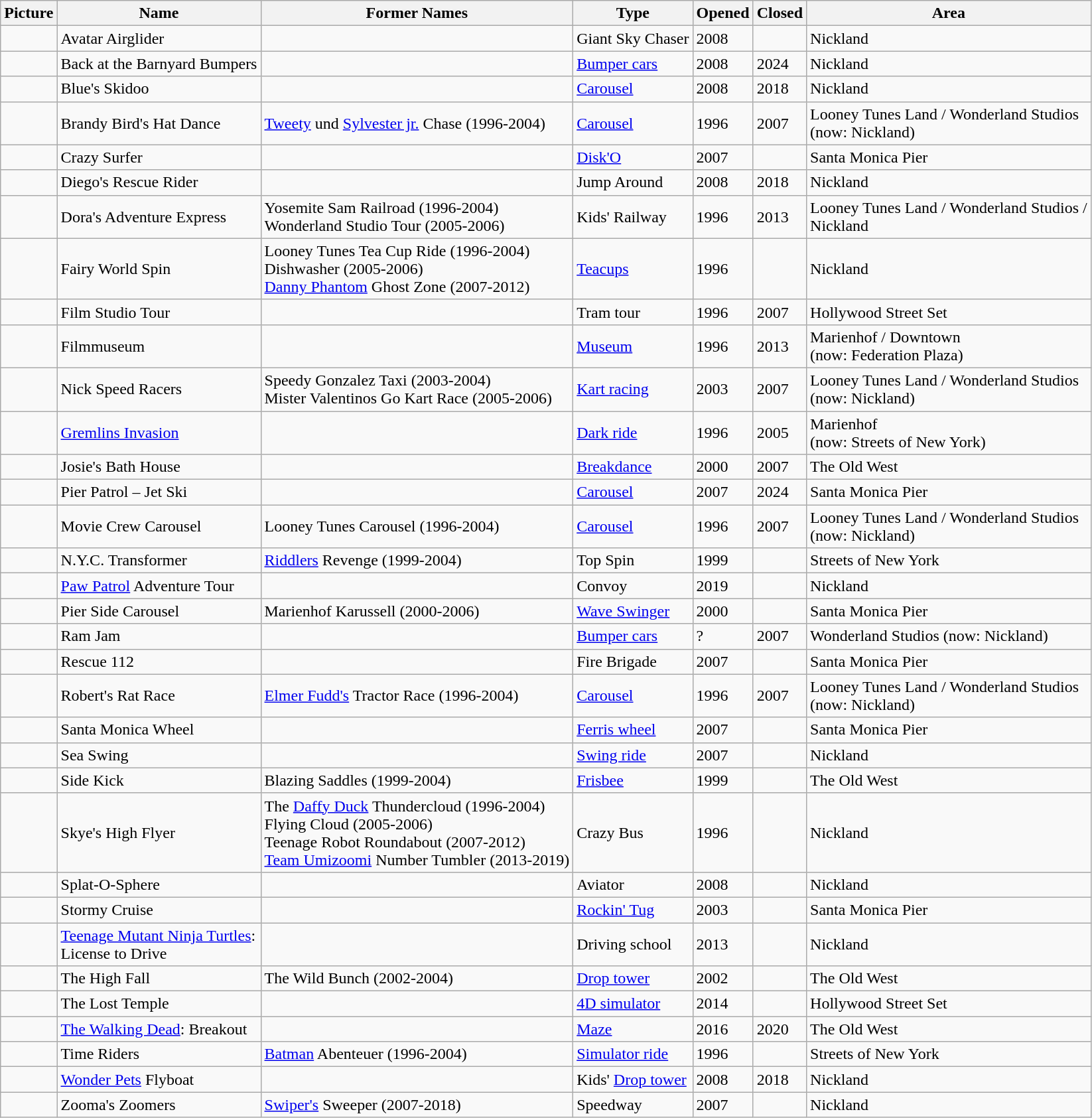<table class="wikitable">
<tr>
<th>Picture</th>
<th>Name</th>
<th>Former Names</th>
<th>Type</th>
<th>Opened</th>
<th>Closed</th>
<th>Area</th>
</tr>
<tr>
<td></td>
<td>Avatar Airglider</td>
<td></td>
<td>Giant Sky Chaser</td>
<td>2008</td>
<td></td>
<td>Nickland</td>
</tr>
<tr>
<td></td>
<td>Back at the Barnyard Bumpers</td>
<td></td>
<td><a href='#'>Bumper cars</a></td>
<td>2008</td>
<td>2024</td>
<td>Nickland</td>
</tr>
<tr>
<td></td>
<td>Blue's Skidoo</td>
<td></td>
<td><a href='#'>Carousel</a></td>
<td>2008</td>
<td>2018</td>
<td>Nickland</td>
</tr>
<tr>
<td></td>
<td>Brandy Bird's Hat Dance</td>
<td><a href='#'>Tweety</a> und <a href='#'>Sylvester jr.</a> Chase (1996-2004)</td>
<td><a href='#'>Carousel</a></td>
<td>1996</td>
<td>2007</td>
<td>Looney Tunes Land / Wonderland Studios<br>(now: Nickland)</td>
</tr>
<tr>
<td></td>
<td>Crazy Surfer</td>
<td></td>
<td><a href='#'>Disk'O</a></td>
<td>2007</td>
<td></td>
<td>Santa Monica Pier</td>
</tr>
<tr>
<td></td>
<td>Diego's Rescue Rider</td>
<td></td>
<td>Jump Around</td>
<td>2008</td>
<td>2018</td>
<td>Nickland</td>
</tr>
<tr>
<td></td>
<td>Dora's Adventure Express</td>
<td>Yosemite Sam Railroad (1996-2004)<br>Wonderland Studio Tour (2005-2006)</td>
<td>Kids' Railway</td>
<td>1996</td>
<td>2013</td>
<td>Looney Tunes Land / Wonderland Studios /<br>Nickland</td>
</tr>
<tr>
<td></td>
<td>Fairy World Spin</td>
<td>Looney Tunes Tea Cup Ride (1996-2004)<br>Dishwasher (2005-2006)<br><a href='#'>Danny Phantom</a> Ghost Zone (2007-2012)</td>
<td><a href='#'>Teacups</a></td>
<td>1996</td>
<td></td>
<td>Nickland</td>
</tr>
<tr>
<td></td>
<td>Film Studio Tour</td>
<td></td>
<td>Tram tour</td>
<td>1996</td>
<td>2007</td>
<td>Hollywood Street Set</td>
</tr>
<tr>
<td></td>
<td>Filmmuseum</td>
<td></td>
<td><a href='#'>Museum</a></td>
<td>1996</td>
<td>2013</td>
<td>Marienhof / Downtown<br>(now: Federation Plaza)</td>
</tr>
<tr>
<td></td>
<td>Nick Speed Racers</td>
<td>Speedy Gonzalez Taxi (2003-2004)<br>Mister Valentinos Go Kart Race (2005-2006)</td>
<td><a href='#'>Kart racing</a></td>
<td>2003</td>
<td>2007</td>
<td>Looney Tunes Land / Wonderland Studios<br>(now: Nickland)</td>
</tr>
<tr>
<td></td>
<td><a href='#'>Gremlins Invasion</a></td>
<td></td>
<td><a href='#'>Dark ride</a></td>
<td>1996</td>
<td>2005</td>
<td>Marienhof<br>(now: Streets of New York)</td>
</tr>
<tr>
<td></td>
<td>Josie's Bath House</td>
<td></td>
<td><a href='#'>Breakdance</a></td>
<td>2000</td>
<td>2007</td>
<td>The Old West</td>
</tr>
<tr>
<td></td>
<td>Pier Patrol – Jet Ski</td>
<td></td>
<td><a href='#'>Carousel</a></td>
<td>2007</td>
<td>2024</td>
<td>Santa Monica Pier</td>
</tr>
<tr>
<td></td>
<td>Movie Crew Carousel</td>
<td>Looney Tunes Carousel (1996-2004)</td>
<td><a href='#'>Carousel</a></td>
<td>1996</td>
<td>2007</td>
<td>Looney Tunes Land / Wonderland Studios<br>(now: Nickland)</td>
</tr>
<tr>
<td></td>
<td>N.Y.C. Transformer</td>
<td><a href='#'>Riddlers</a> Revenge (1999-2004)</td>
<td>Top Spin</td>
<td>1999</td>
<td></td>
<td>Streets of New York</td>
</tr>
<tr>
<td></td>
<td><a href='#'>Paw Patrol</a> Adventure Tour</td>
<td></td>
<td>Convoy</td>
<td>2019</td>
<td></td>
<td>Nickland</td>
</tr>
<tr>
<td></td>
<td>Pier Side Carousel</td>
<td>Marienhof Karussell (2000-2006)</td>
<td><a href='#'>Wave Swinger</a></td>
<td>2000</td>
<td></td>
<td>Santa Monica Pier</td>
</tr>
<tr>
<td></td>
<td>Ram Jam</td>
<td></td>
<td><a href='#'>Bumper cars</a></td>
<td>?</td>
<td>2007</td>
<td>Wonderland Studios (now: Nickland)</td>
</tr>
<tr>
<td></td>
<td>Rescue 112</td>
<td></td>
<td>Fire Brigade</td>
<td>2007</td>
<td></td>
<td>Santa Monica Pier</td>
</tr>
<tr>
<td></td>
<td>Robert's Rat Race</td>
<td><a href='#'>Elmer Fudd's</a> Tractor Race (1996-2004)</td>
<td><a href='#'>Carousel</a></td>
<td>1996</td>
<td>2007</td>
<td>Looney Tunes Land / Wonderland Studios<br>(now: Nickland)</td>
</tr>
<tr>
<td></td>
<td>Santa Monica Wheel</td>
<td></td>
<td><a href='#'>Ferris wheel</a></td>
<td>2007</td>
<td></td>
<td>Santa Monica Pier</td>
</tr>
<tr>
<td></td>
<td>Sea Swing</td>
<td></td>
<td><a href='#'>Swing ride</a></td>
<td>2007</td>
<td></td>
<td>Nickland</td>
</tr>
<tr>
<td></td>
<td>Side Kick</td>
<td>Blazing Saddles (1999-2004)</td>
<td><a href='#'>Frisbee</a></td>
<td>1999</td>
<td></td>
<td>The Old West</td>
</tr>
<tr>
<td></td>
<td>Skye's High Flyer</td>
<td>The <a href='#'>Daffy Duck</a> Thundercloud (1996-2004)<br>Flying Cloud (2005-2006)<br>Teenage Robot Roundabout (2007-2012)<br><a href='#'>Team Umizoomi</a> Number Tumbler (2013-2019)</td>
<td>Crazy Bus</td>
<td>1996</td>
<td></td>
<td>Nickland</td>
</tr>
<tr>
<td></td>
<td>Splat-O-Sphere</td>
<td></td>
<td>Aviator</td>
<td>2008</td>
<td></td>
<td>Nickland</td>
</tr>
<tr>
<td></td>
<td>Stormy Cruise</td>
<td></td>
<td><a href='#'>Rockin' Tug</a></td>
<td>2003</td>
<td></td>
<td>Santa Monica Pier</td>
</tr>
<tr>
<td></td>
<td><a href='#'>Teenage Mutant Ninja Turtles</a>:<br>License to Drive</td>
<td></td>
<td>Driving school</td>
<td>2013</td>
<td></td>
<td>Nickland</td>
</tr>
<tr>
<td></td>
<td>The High Fall</td>
<td>The Wild Bunch (2002-2004)</td>
<td><a href='#'>Drop tower</a></td>
<td>2002</td>
<td></td>
<td>The Old West</td>
</tr>
<tr>
<td></td>
<td>The Lost Temple</td>
<td></td>
<td><a href='#'>4D simulator</a></td>
<td>2014</td>
<td></td>
<td>Hollywood Street Set</td>
</tr>
<tr>
<td></td>
<td><a href='#'>The Walking Dead</a>: Breakout</td>
<td></td>
<td><a href='#'>Maze</a></td>
<td>2016</td>
<td>2020</td>
<td>The Old West</td>
</tr>
<tr>
<td></td>
<td>Time Riders</td>
<td><a href='#'>Batman</a> Abenteuer (1996-2004)</td>
<td><a href='#'>Simulator ride</a></td>
<td>1996</td>
<td></td>
<td>Streets of New York</td>
</tr>
<tr>
<td></td>
<td><a href='#'>Wonder Pets</a> Flyboat</td>
<td></td>
<td>Kids' <a href='#'>Drop tower</a></td>
<td>2008</td>
<td>2018</td>
<td>Nickland</td>
</tr>
<tr>
<td></td>
<td>Zooma's Zoomers</td>
<td><a href='#'>Swiper's</a> Sweeper (2007-2018)</td>
<td>Speedway</td>
<td>2007</td>
<td></td>
<td>Nickland</td>
</tr>
</table>
